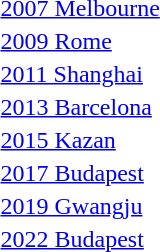<table>
<tr>
<td><a href='#'>2007 Melbourne</a></td>
<td></td>
<td></td>
<td></td>
</tr>
<tr>
<td><a href='#'>2009 Rome</a><br></td>
<td></td>
<td></td>
<td></td>
</tr>
<tr>
<td><a href='#'>2011 Shanghai</a><br></td>
<td></td>
<td></td>
<td></td>
</tr>
<tr>
<td><a href='#'>2013 Barcelona</a><br></td>
<td></td>
<td></td>
<td></td>
</tr>
<tr>
<td><a href='#'>2015 Kazan</a><br></td>
<td></td>
<td></td>
<td></td>
</tr>
<tr>
<td><a href='#'>2017 Budapest</a><br></td>
<td></td>
<td></td>
<td></td>
</tr>
<tr>
<td><a href='#'>2019 Gwangju</a><br></td>
<td></td>
<td></td>
<td></td>
</tr>
<tr>
<td><a href='#'>2022 Budapest</a><br></td>
<td></td>
<td></td>
<td></td>
</tr>
</table>
